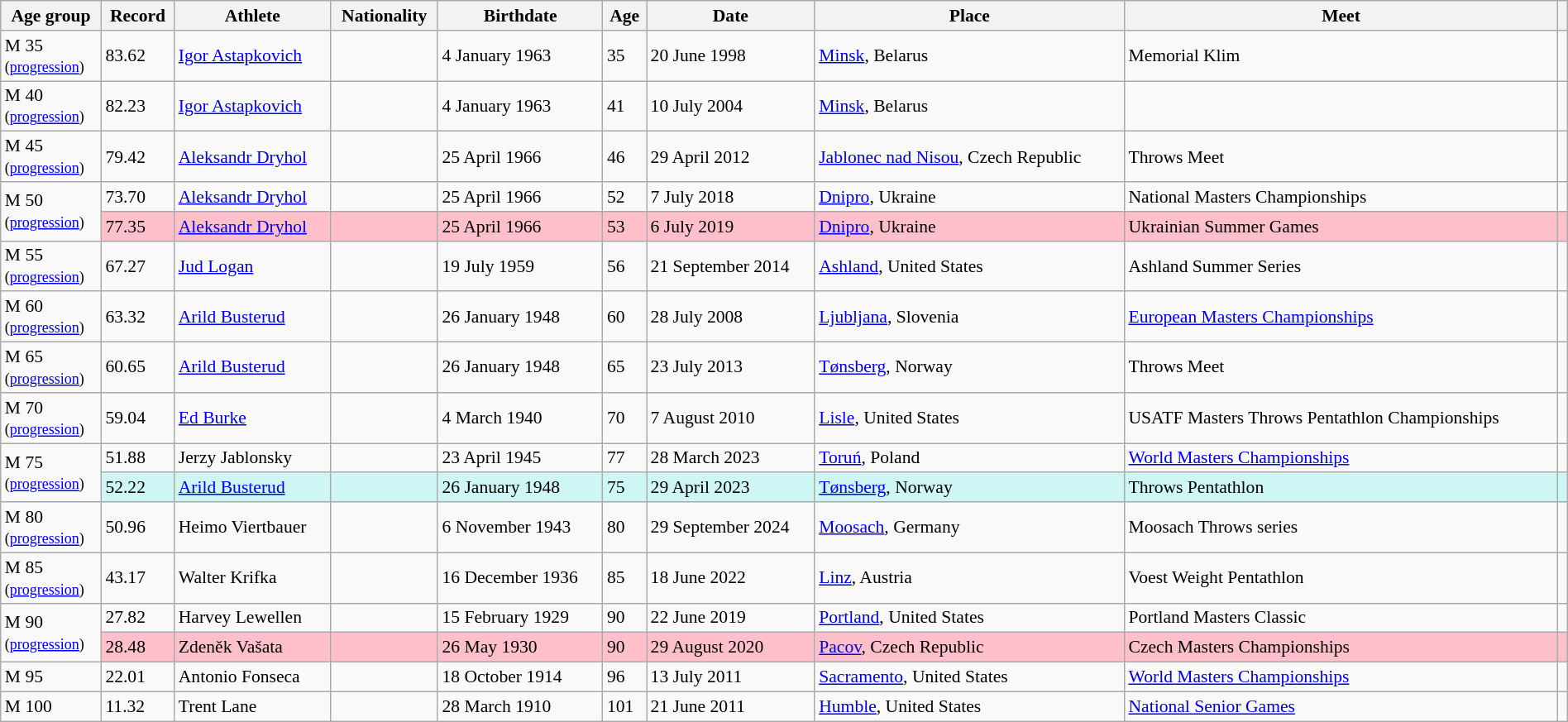<table class="wikitable" style="font-size:90%; width: 100%;">
<tr>
<th>Age group</th>
<th>Record</th>
<th>Athlete</th>
<th>Nationality</th>
<th>Birthdate</th>
<th>Age</th>
<th>Date</th>
<th>Place</th>
<th>Meet</th>
<th></th>
</tr>
<tr>
<td>M 35 <br><small>(<a href='#'>progression</a>)</small></td>
<td>83.62</td>
<td><a href='#'>Igor Astapkovich</a></td>
<td></td>
<td>4 January 1963</td>
<td>35</td>
<td>20 June 1998</td>
<td><a href='#'>Minsk</a>, Belarus</td>
<td>Memorial Klim</td>
<td></td>
</tr>
<tr>
<td>M 40 <br><small>(<a href='#'>progression</a>)</small></td>
<td>82.23</td>
<td><a href='#'>Igor Astapkovich</a></td>
<td></td>
<td>4 January 1963</td>
<td>41</td>
<td>10 July 2004</td>
<td><a href='#'>Minsk</a>, Belarus</td>
<td></td>
<td></td>
</tr>
<tr>
<td>M 45 <br><small>(<a href='#'>progression</a>)</small></td>
<td>79.42</td>
<td><a href='#'>Aleksandr Dryhol</a> </td>
<td></td>
<td>25 April 1966</td>
<td>46</td>
<td>29 April 2012</td>
<td><a href='#'>Jablonec nad Nisou</a>, Czech Republic</td>
<td>Throws Meet</td>
<td></td>
</tr>
<tr>
<td rowspan=2>M 50 <br><small>(<a href='#'>progression</a>)</small></td>
<td>73.70</td>
<td><a href='#'>Aleksandr Dryhol</a></td>
<td></td>
<td>25 April 1966</td>
<td>52</td>
<td>7 July 2018</td>
<td><a href='#'>Dnipro</a>, Ukraine</td>
<td>National Masters Championships</td>
<td></td>
</tr>
<tr style="background:pink">
<td>77.35</td>
<td><a href='#'>Aleksandr Dryhol</a></td>
<td></td>
<td>25 April 1966</td>
<td>53</td>
<td>6 July 2019</td>
<td><a href='#'>Dnipro</a>, Ukraine</td>
<td>Ukrainian Summer Games</td>
<td></td>
</tr>
<tr>
<td>M 55 <br><small>(<a href='#'>progression</a>)</small></td>
<td>67.27</td>
<td><a href='#'>Jud Logan</a></td>
<td></td>
<td>19 July 1959</td>
<td>56</td>
<td>21 September 2014</td>
<td><a href='#'>Ashland</a>, United States</td>
<td>Ashland Summer Series</td>
<td></td>
</tr>
<tr>
<td>M 60 <br><small>(<a href='#'>progression</a>)</small></td>
<td>63.32</td>
<td><a href='#'>Arild Busterud</a></td>
<td></td>
<td>26 January 1948</td>
<td>60</td>
<td>28 July 2008</td>
<td><a href='#'>Ljubljana</a>, Slovenia</td>
<td><a href='#'>European Masters Championships</a></td>
<td></td>
</tr>
<tr>
<td>M 65 <br><small>(<a href='#'>progression</a>)</small></td>
<td>60.65</td>
<td><a href='#'>Arild Busterud</a></td>
<td></td>
<td>26 January 1948</td>
<td>65</td>
<td>23 July 2013</td>
<td><a href='#'>Tønsberg</a>, Norway</td>
<td>Throws Meet</td>
<td></td>
</tr>
<tr>
<td>M 70 <br><small>(<a href='#'>progression</a>)</small></td>
<td>59.04</td>
<td><a href='#'>Ed Burke</a></td>
<td></td>
<td>4 March 1940</td>
<td>70</td>
<td>7 August 2010</td>
<td><a href='#'>Lisle</a>, United States</td>
<td>USATF Masters Throws Pentathlon Championships</td>
<td></td>
</tr>
<tr>
<td rowspan=2>M 75 <br><small>(<a href='#'>progression</a>)</small></td>
<td>51.88</td>
<td>Jerzy Jablonsky</td>
<td></td>
<td>23 April 1945</td>
<td>77</td>
<td>28 March 2023</td>
<td><a href='#'>Toruń</a>, Poland</td>
<td><a href='#'>World Masters Championships</a></td>
<td></td>
</tr>
<tr style="background:#cef6f5;">
<td>52.22</td>
<td><a href='#'>Arild Busterud</a></td>
<td></td>
<td>26 January 1948</td>
<td>75</td>
<td>29 April 2023</td>
<td><a href='#'>Tønsberg</a>, Norway</td>
<td>Throws Pentathlon</td>
<td></td>
</tr>
<tr>
<td>M 80 <br><small>(<a href='#'>progression</a>)</small></td>
<td>50.96</td>
<td>Heimo Viertbauer</td>
<td></td>
<td>6 November 1943</td>
<td>80</td>
<td>29 September 2024</td>
<td><a href='#'>Moosach</a>, Germany</td>
<td>Moosach Throws series</td>
<td></td>
</tr>
<tr>
<td>M 85 <br><small>(<a href='#'>progression</a>)</small></td>
<td>43.17</td>
<td>Walter Krifka</td>
<td></td>
<td>16 December 1936</td>
<td>85</td>
<td>18 June 2022</td>
<td><a href='#'>Linz</a>, Austria</td>
<td>Voest Weight Pentathlon</td>
<td></td>
</tr>
<tr>
<td rowspan =2>M 90 <br><small>(<a href='#'>progression</a>)</small></td>
<td>27.82</td>
<td>Harvey Lewellen</td>
<td></td>
<td>15 February 1929</td>
<td>90</td>
<td>22 June 2019</td>
<td><a href='#'>Portland</a>, United States</td>
<td>Portland Masters Classic</td>
<td></td>
</tr>
<tr style="background:pink">
<td>28.48</td>
<td>Zdeněk Vašata</td>
<td></td>
<td>26 May 1930</td>
<td>90</td>
<td>29 August 2020</td>
<td><a href='#'>Pacov</a>, Czech Republic</td>
<td>Czech Masters Championships</td>
<td></td>
</tr>
<tr>
<td>M 95</td>
<td>22.01</td>
<td>Antonio Fonseca</td>
<td></td>
<td>18 October 1914</td>
<td>96</td>
<td>13 July 2011</td>
<td><a href='#'>Sacramento</a>, United States</td>
<td><a href='#'>World Masters Championships</a></td>
<td></td>
</tr>
<tr>
<td>M 100</td>
<td>11.32</td>
<td>Trent Lane</td>
<td></td>
<td>28 March 1910</td>
<td>101</td>
<td>21 June 2011</td>
<td><a href='#'>Humble</a>, United States</td>
<td><a href='#'>National Senior Games</a></td>
<td></td>
</tr>
</table>
